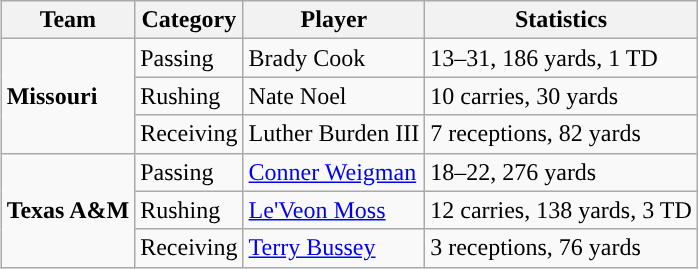<table class="wikitable" style="float: right;">
<tr>
<th>Team</th>
<th>Category</th>
<th>Player</th>
<th>Statistics</th>
</tr>
<tr>
<td rowspan=3><strong>Missouri</strong></td>
<td>Passing</td>
<td>Brady Cook</td>
<td>13–31, 186 yards, 1 TD</td>
</tr>
<tr>
<td>Rushing</td>
<td>Nate Noel</td>
<td>10 carries, 30 yards</td>
</tr>
<tr>
<td>Receiving</td>
<td>Luther Burden III</td>
<td>7 receptions, 82 yards</td>
</tr>
<tr>
<td rowspan=3><strong>Texas A&M</strong></td>
<td>Passing</td>
<td><a href='#'>Conner Weigman</a></td>
<td>18–22, 276 yards</td>
</tr>
<tr>
<td>Rushing</td>
<td><a href='#'>Le'Veon Moss</a></td>
<td>12 carries, 138 yards, 3 TD</td>
</tr>
<tr>
<td>Receiving</td>
<td><a href='#'>Terry Bussey</a></td>
<td>3 receptions, 76 yards</td>
</tr>
</table>
